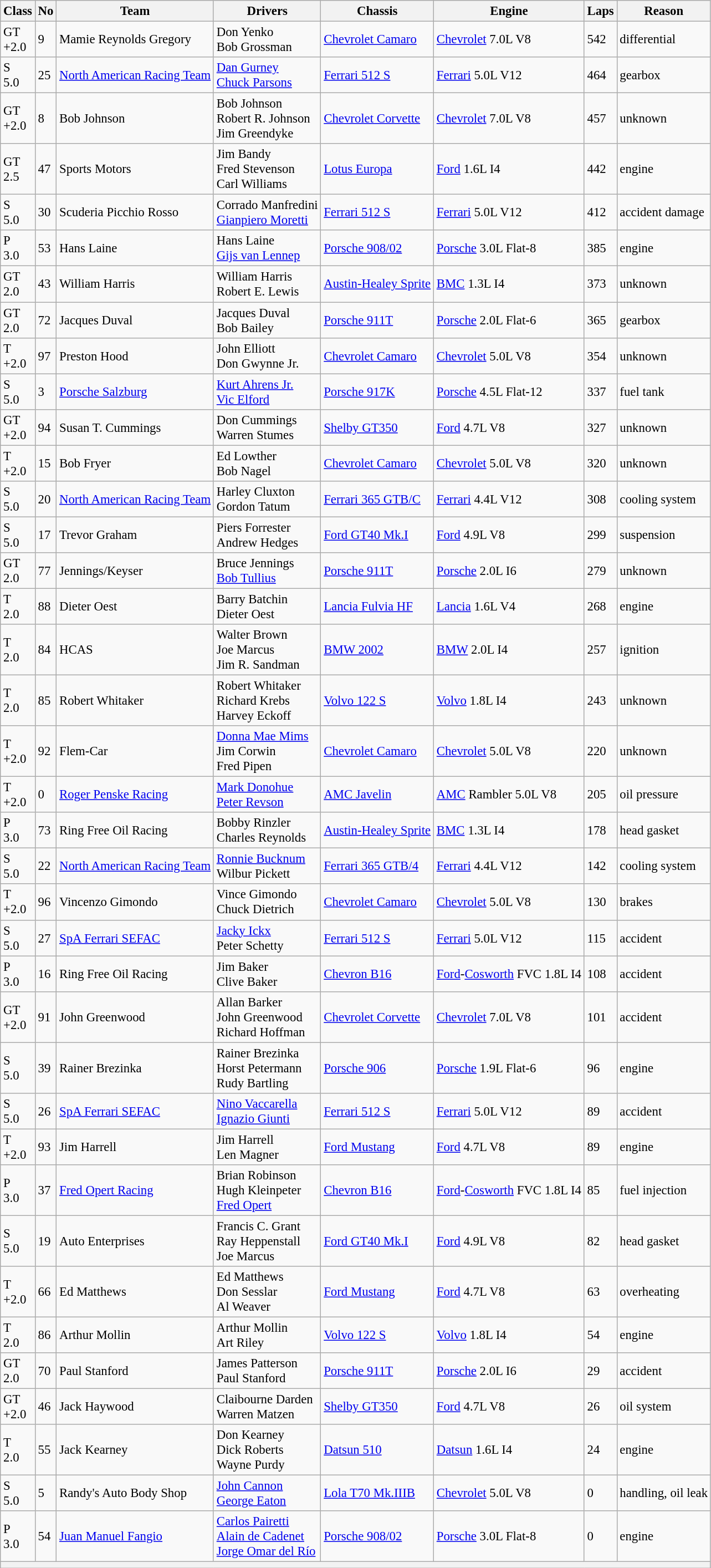<table class="wikitable" style="font-size: 95%;">
<tr>
<th>Class</th>
<th>No</th>
<th>Team</th>
<th>Drivers</th>
<th>Chassis</th>
<th>Engine</th>
<th>Laps</th>
<th>Reason</th>
</tr>
<tr>
<td>GT<br>+2.0</td>
<td>9</td>
<td> Mamie Reynolds Gregory</td>
<td> Don Yenko<br> Bob Grossman</td>
<td><a href='#'>Chevrolet Camaro</a></td>
<td><a href='#'>Chevrolet</a> 7.0L V8</td>
<td>542</td>
<td>differential</td>
</tr>
<tr>
<td>S<br>5.0</td>
<td>25</td>
<td> <a href='#'>North American Racing Team</a></td>
<td> <a href='#'>Dan Gurney</a><br> <a href='#'>Chuck Parsons</a></td>
<td><a href='#'>Ferrari 512 S</a></td>
<td><a href='#'>Ferrari</a> 5.0L V12</td>
<td>464</td>
<td>gearbox</td>
</tr>
<tr>
<td>GT<br>+2.0</td>
<td>8</td>
<td> Bob Johnson</td>
<td> Bob Johnson<br> Robert R. Johnson<br> Jim Greendyke</td>
<td><a href='#'>Chevrolet Corvette</a></td>
<td><a href='#'>Chevrolet</a> 7.0L V8</td>
<td>457</td>
<td>unknown</td>
</tr>
<tr>
<td>GT<br>2.5</td>
<td>47</td>
<td> Sports Motors</td>
<td> Jim Bandy<br> Fred Stevenson<br> Carl Williams</td>
<td><a href='#'>Lotus Europa</a></td>
<td><a href='#'>Ford</a> 1.6L I4</td>
<td>442</td>
<td>engine</td>
</tr>
<tr>
<td>S<br>5.0</td>
<td>30</td>
<td> Scuderia Picchio Rosso</td>
<td> Corrado Manfredini<br> <a href='#'>Gianpiero Moretti</a></td>
<td><a href='#'>Ferrari 512 S</a></td>
<td><a href='#'>Ferrari</a> 5.0L V12</td>
<td>412</td>
<td>accident damage</td>
</tr>
<tr>
<td>P<br>3.0</td>
<td>53</td>
<td> Hans Laine</td>
<td> Hans Laine<br> <a href='#'>Gijs van Lennep</a></td>
<td><a href='#'>Porsche 908/02</a></td>
<td><a href='#'>Porsche</a> 3.0L Flat-8</td>
<td>385</td>
<td>engine</td>
</tr>
<tr>
<td>GT<br>2.0</td>
<td>43</td>
<td> William Harris</td>
<td> William Harris<br> Robert E. Lewis</td>
<td><a href='#'>Austin-Healey Sprite</a></td>
<td><a href='#'>BMC</a> 1.3L I4</td>
<td>373</td>
<td>unknown</td>
</tr>
<tr>
<td>GT<br>2.0</td>
<td>72</td>
<td> Jacques Duval</td>
<td> Jacques Duval<br> Bob Bailey</td>
<td><a href='#'>Porsche 911T</a></td>
<td><a href='#'>Porsche</a> 2.0L Flat-6</td>
<td>365</td>
<td>gearbox</td>
</tr>
<tr>
<td>T<br>+2.0</td>
<td>97</td>
<td> Preston Hood</td>
<td> John Elliott<br> Don Gwynne Jr.</td>
<td><a href='#'>Chevrolet Camaro</a></td>
<td><a href='#'>Chevrolet</a> 5.0L V8</td>
<td>354</td>
<td>unknown</td>
</tr>
<tr>
<td>S<br>5.0</td>
<td>3</td>
<td> <a href='#'>Porsche Salzburg</a></td>
<td> <a href='#'>Kurt Ahrens Jr.</a><br> <a href='#'>Vic Elford</a></td>
<td><a href='#'>Porsche 917K</a></td>
<td><a href='#'>Porsche</a> 4.5L Flat-12</td>
<td>337</td>
<td>fuel tank</td>
</tr>
<tr>
<td>GT<br>+2.0</td>
<td>94</td>
<td> Susan T. Cummings</td>
<td> Don Cummings<br>  Warren Stumes</td>
<td><a href='#'>Shelby GT350</a></td>
<td><a href='#'>Ford</a> 4.7L V8</td>
<td>327</td>
<td>unknown</td>
</tr>
<tr>
<td>T<br>+2.0</td>
<td>15</td>
<td> Bob Fryer</td>
<td> Ed Lowther<br> Bob Nagel</td>
<td><a href='#'>Chevrolet Camaro</a></td>
<td><a href='#'>Chevrolet</a> 5.0L V8</td>
<td>320</td>
<td>unknown</td>
</tr>
<tr>
<td>S<br>5.0</td>
<td>20</td>
<td> <a href='#'>North American Racing Team</a></td>
<td> Harley Cluxton<br> Gordon Tatum</td>
<td><a href='#'>Ferrari 365 GTB/C</a></td>
<td><a href='#'>Ferrari</a> 4.4L V12</td>
<td>308</td>
<td>cooling system</td>
</tr>
<tr>
<td>S<br>5.0</td>
<td>17</td>
<td> Trevor Graham</td>
<td> Piers Forrester<br> Andrew Hedges</td>
<td><a href='#'>Ford GT40 Mk.I</a></td>
<td><a href='#'>Ford</a> 4.9L V8</td>
<td>299</td>
<td>suspension</td>
</tr>
<tr>
<td>GT<br>2.0</td>
<td>77</td>
<td> Jennings/Keyser</td>
<td> Bruce Jennings<br> <a href='#'>Bob Tullius</a></td>
<td><a href='#'>Porsche 911T</a></td>
<td><a href='#'>Porsche</a> 2.0L I6</td>
<td>279</td>
<td>unknown</td>
</tr>
<tr>
<td>T<br>2.0</td>
<td>88</td>
<td> Dieter Oest</td>
<td> Barry Batchin<br> Dieter Oest</td>
<td><a href='#'>Lancia Fulvia HF</a></td>
<td><a href='#'>Lancia</a> 1.6L V4</td>
<td>268</td>
<td>engine</td>
</tr>
<tr>
<td>T<br>2.0</td>
<td>84</td>
<td> HCAS</td>
<td> Walter Brown<br> Joe Marcus<br> Jim R. Sandman</td>
<td><a href='#'>BMW 2002</a></td>
<td><a href='#'>BMW</a> 2.0L I4</td>
<td>257</td>
<td>ignition</td>
</tr>
<tr>
<td>T<br>2.0</td>
<td>85</td>
<td> Robert Whitaker</td>
<td> Robert Whitaker<br> Richard Krebs<br> Harvey Eckoff</td>
<td><a href='#'>Volvo 122 S</a></td>
<td><a href='#'>Volvo</a> 1.8L I4</td>
<td>243</td>
<td>unknown</td>
</tr>
<tr>
<td>T<br>+2.0</td>
<td>92</td>
<td> Flem-Car</td>
<td> <a href='#'>Donna Mae Mims</a><br> Jim Corwin<br> Fred Pipen</td>
<td><a href='#'>Chevrolet Camaro</a></td>
<td><a href='#'>Chevrolet</a> 5.0L V8</td>
<td>220</td>
<td>unknown</td>
</tr>
<tr>
<td>T<br>+2.0</td>
<td>0</td>
<td> <a href='#'>Roger Penske Racing</a></td>
<td> <a href='#'>Mark Donohue</a><br> <a href='#'>Peter Revson</a></td>
<td><a href='#'>AMC Javelin</a></td>
<td><a href='#'>AMC</a> Rambler 5.0L V8</td>
<td>205</td>
<td>oil pressure</td>
</tr>
<tr>
<td>P<br>3.0</td>
<td>73</td>
<td> Ring Free Oil Racing</td>
<td> Bobby Rinzler<br> Charles Reynolds</td>
<td><a href='#'>Austin-Healey Sprite</a></td>
<td><a href='#'>BMC</a> 1.3L I4</td>
<td>178</td>
<td>head gasket</td>
</tr>
<tr>
<td>S<br>5.0</td>
<td>22</td>
<td> <a href='#'>North American Racing Team</a></td>
<td> <a href='#'>Ronnie Bucknum</a><br> Wilbur Pickett</td>
<td><a href='#'>Ferrari 365 GTB/4</a></td>
<td><a href='#'>Ferrari</a> 4.4L V12</td>
<td>142</td>
<td>cooling system</td>
</tr>
<tr>
<td>T<br>+2.0</td>
<td>96</td>
<td> Vincenzo Gimondo</td>
<td> Vince Gimondo<br> Chuck Dietrich</td>
<td><a href='#'>Chevrolet Camaro</a></td>
<td><a href='#'>Chevrolet</a> 5.0L V8</td>
<td>130</td>
<td>brakes</td>
</tr>
<tr>
<td>S<br>5.0</td>
<td>27</td>
<td> <a href='#'>SpA Ferrari SEFAC</a></td>
<td> <a href='#'>Jacky Ickx</a><br> Peter Schetty</td>
<td><a href='#'>Ferrari 512 S</a></td>
<td><a href='#'>Ferrari</a> 5.0L V12</td>
<td>115</td>
<td>accident</td>
</tr>
<tr>
<td>P<br>3.0</td>
<td>16</td>
<td> Ring Free Oil Racing</td>
<td> Jim Baker<br> Clive Baker</td>
<td><a href='#'>Chevron B16</a></td>
<td><a href='#'>Ford</a>-<a href='#'>Cosworth</a> FVC 1.8L I4</td>
<td>108</td>
<td>accident</td>
</tr>
<tr>
<td>GT<br>+2.0</td>
<td>91</td>
<td> John Greenwood</td>
<td> Allan Barker<br> John Greenwood<br> Richard Hoffman</td>
<td><a href='#'>Chevrolet Corvette</a></td>
<td><a href='#'>Chevrolet</a> 7.0L V8</td>
<td>101</td>
<td>accident</td>
</tr>
<tr>
<td>S<br>5.0</td>
<td>39</td>
<td> Rainer Brezinka</td>
<td> Rainer Brezinka<br> Horst Petermann<br> Rudy Bartling</td>
<td><a href='#'>Porsche 906</a></td>
<td><a href='#'>Porsche</a> 1.9L Flat-6</td>
<td>96</td>
<td>engine</td>
</tr>
<tr>
<td>S<br>5.0</td>
<td>26</td>
<td> <a href='#'>SpA Ferrari SEFAC</a></td>
<td> <a href='#'>Nino Vaccarella</a><br> <a href='#'>Ignazio Giunti</a></td>
<td><a href='#'>Ferrari 512 S</a></td>
<td><a href='#'>Ferrari</a> 5.0L V12</td>
<td>89</td>
<td>accident</td>
</tr>
<tr>
<td>T<br>+2.0</td>
<td>93</td>
<td> Jim Harrell</td>
<td> Jim Harrell<br> Len Magner</td>
<td><a href='#'>Ford Mustang</a></td>
<td><a href='#'>Ford</a> 4.7L V8</td>
<td>89</td>
<td>engine</td>
</tr>
<tr>
<td>P<br>3.0</td>
<td>37</td>
<td> <a href='#'>Fred Opert Racing</a></td>
<td> Brian Robinson<br> Hugh Kleinpeter<br> <a href='#'>Fred Opert</a></td>
<td><a href='#'>Chevron B16</a></td>
<td><a href='#'>Ford</a>-<a href='#'>Cosworth</a> FVC 1.8L I4</td>
<td>85</td>
<td>fuel injection</td>
</tr>
<tr>
<td>S<br>5.0</td>
<td>19</td>
<td> Auto Enterprises</td>
<td> Francis C. Grant<br> Ray Heppenstall<br> Joe Marcus</td>
<td><a href='#'>Ford GT40 Mk.I</a></td>
<td><a href='#'>Ford</a> 4.9L V8</td>
<td>82</td>
<td>head gasket</td>
</tr>
<tr>
<td>T<br>+2.0</td>
<td>66</td>
<td> Ed Matthews</td>
<td> Ed Matthews<br> Don Sesslar<br> Al Weaver</td>
<td><a href='#'>Ford Mustang</a></td>
<td><a href='#'>Ford</a> 4.7L V8</td>
<td>63</td>
<td>overheating</td>
</tr>
<tr>
<td>T<br>2.0</td>
<td>86</td>
<td> Arthur Mollin</td>
<td> Arthur Mollin<br> Art Riley</td>
<td><a href='#'>Volvo 122 S</a></td>
<td><a href='#'>Volvo</a> 1.8L I4</td>
<td>54</td>
<td>engine</td>
</tr>
<tr>
<td>GT<br>2.0</td>
<td>70</td>
<td> Paul Stanford</td>
<td> James Patterson<br> Paul Stanford</td>
<td><a href='#'>Porsche 911T</a></td>
<td><a href='#'>Porsche</a> 2.0L I6</td>
<td>29</td>
<td>accident</td>
</tr>
<tr>
<td>GT<br>+2.0</td>
<td>46</td>
<td> Jack Haywood</td>
<td> Claibourne Darden <br>  Warren Matzen</td>
<td><a href='#'>Shelby GT350</a></td>
<td><a href='#'>Ford</a> 4.7L V8</td>
<td>26</td>
<td>oil system</td>
</tr>
<tr>
<td>T<br>2.0</td>
<td>55</td>
<td> Jack Kearney</td>
<td> Don Kearney<br> Dick Roberts<br> Wayne Purdy</td>
<td><a href='#'>Datsun 510</a></td>
<td><a href='#'>Datsun</a> 1.6L I4</td>
<td>24</td>
<td>engine</td>
</tr>
<tr>
<td>S<br>5.0</td>
<td>5</td>
<td> Randy's Auto Body Shop</td>
<td> <a href='#'>John Cannon</a><br> <a href='#'>George Eaton</a></td>
<td><a href='#'>Lola T70 Mk.IIIB</a></td>
<td><a href='#'>Chevrolet</a> 5.0L V8</td>
<td>0</td>
<td>handling, oil leak</td>
</tr>
<tr>
<td>P<br>3.0</td>
<td>54</td>
<td> <a href='#'>Juan Manuel Fangio</a></td>
<td> <a href='#'>Carlos Pairetti</a><br> <a href='#'>Alain de Cadenet</a><br> <a href='#'>Jorge Omar del Río</a></td>
<td><a href='#'>Porsche 908/02</a></td>
<td><a href='#'>Porsche</a> 3.0L Flat-8</td>
<td>0</td>
<td>engine</td>
</tr>
<tr>
<th colspan="8"></th>
</tr>
</table>
